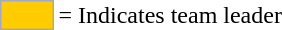<table>
<tr>
<td style="background:#fc0; border:1px solid #aaa; width:2em;"></td>
<td>= Indicates team leader</td>
</tr>
</table>
